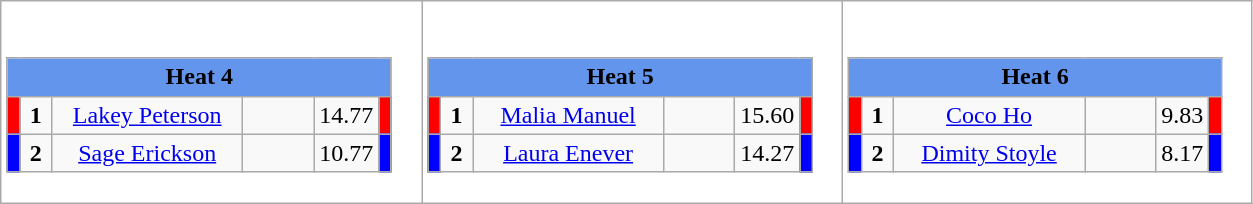<table class="wikitable" style="background:#fff;">
<tr>
<td><div><br><table class="wikitable">
<tr>
<td colspan="6"  style="text-align:center; background:#6495ed;"><strong>Heat 4</strong></td>
</tr>
<tr>
<td style="width:01px; background: #f00;"></td>
<td style="width:14px; text-align:center;"><strong>1</strong></td>
<td style="width:120px; text-align:center;"><a href='#'>Lakey Peterson</a></td>
<td style="width:40px; text-align:center;"></td>
<td style="width:20px; text-align:center;">14.77</td>
<td style="width:01px; background: #f00;"></td>
</tr>
<tr>
<td style="width:01px; background: #00f;"></td>
<td style="width:14px; text-align:center;"><strong>2</strong></td>
<td style="width:120px; text-align:center;"><a href='#'>Sage Erickson</a></td>
<td style="width:40px; text-align:center;"></td>
<td style="width:20px; text-align:center;">10.77</td>
<td style="width:01px; background: #00f;"></td>
</tr>
</table>
</div></td>
<td><div><br><table class="wikitable">
<tr>
<td colspan="6"  style="text-align:center; background:#6495ed;"><strong>Heat 5</strong></td>
</tr>
<tr>
<td style="width:01px; background: #f00;"></td>
<td style="width:14px; text-align:center;"><strong>1</strong></td>
<td style="width:120px; text-align:center;"><a href='#'>Malia Manuel</a></td>
<td style="width:40px; text-align:center;"></td>
<td style="width:20px; text-align:center;">15.60</td>
<td style="width:01px; background: #f00;"></td>
</tr>
<tr>
<td style="width:01px; background: #00f;"></td>
<td style="width:14px; text-align:center;"><strong>2</strong></td>
<td style="width:120px; text-align:center;"><a href='#'>Laura Enever</a></td>
<td style="width:40px; text-align:center;"></td>
<td style="width:20px; text-align:center;">14.27</td>
<td style="width:01px; background: #00f;"></td>
</tr>
</table>
</div></td>
<td><div><br><table class="wikitable">
<tr>
<td colspan="6"  style="text-align:center; background:#6495ed;"><strong>Heat 6</strong></td>
</tr>
<tr>
<td style="width:01px; background: #f00;"></td>
<td style="width:14px; text-align:center;"><strong>1</strong></td>
<td style="width:120px; text-align:center;"><a href='#'>Coco Ho</a></td>
<td style="width:40px; text-align:center;"></td>
<td style="width:20px; text-align:center;">9.83</td>
<td style="width:01px; background: #f00;"></td>
</tr>
<tr>
<td style="width:01px; background: #00f;"></td>
<td style="width:14px; text-align:center;"><strong>2</strong></td>
<td style="width:120px; text-align:center;"><a href='#'>Dimity Stoyle</a></td>
<td style="width:40px; text-align:center;"></td>
<td style="width:20px; text-align:center;">8.17</td>
<td style="width:01px; background: #00f;"></td>
</tr>
</table>
</div></td>
</tr>
</table>
